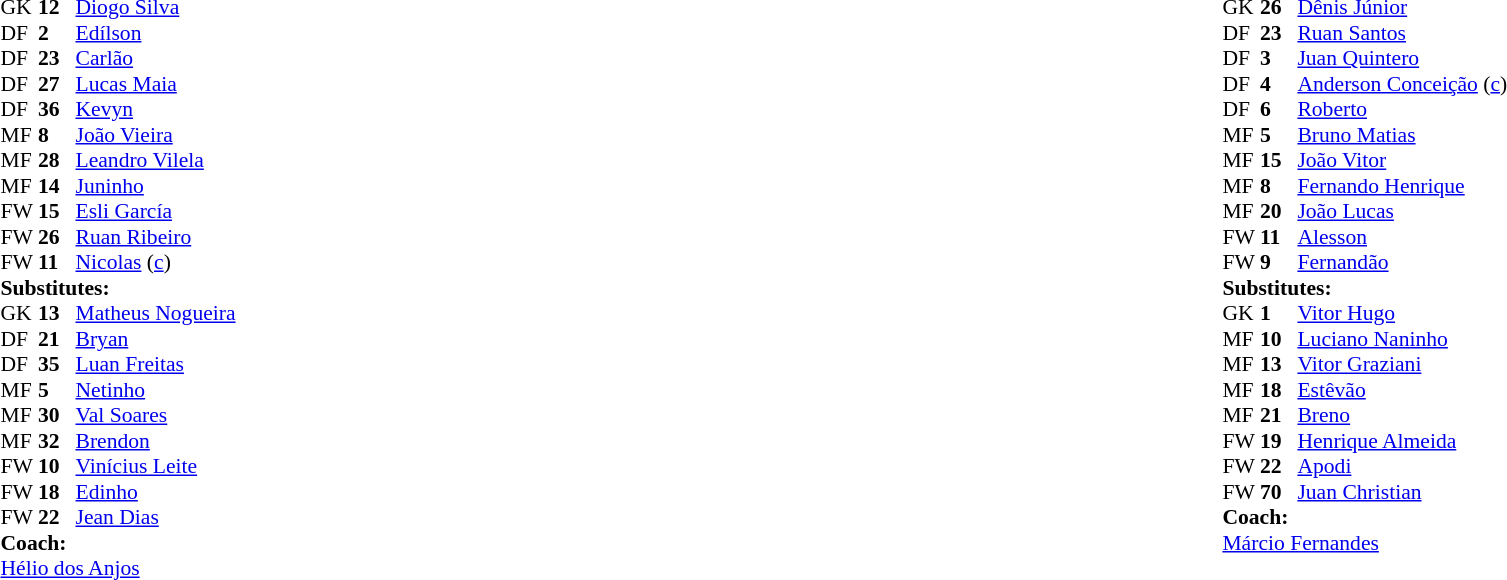<table width="100%">
<tr>
<td valign="top" width="40%"><br><table style="font-size:90%" cellspacing="0" cellpadding="0">
<tr>
<th width=25></th>
<th width=25></th>
</tr>
<tr>
<td>GK</td>
<td><strong>12</strong></td>
<td> <a href='#'>Diogo Silva</a></td>
</tr>
<tr>
<td>DF</td>
<td><strong>2</strong></td>
<td> <a href='#'>Edílson</a></td>
</tr>
<tr>
<td>DF</td>
<td><strong>23</strong></td>
<td> <a href='#'>Carlão</a></td>
</tr>
<tr>
<td>DF</td>
<td><strong>27</strong></td>
<td> <a href='#'>Lucas Maia</a></td>
<td></td>
</tr>
<tr>
<td>DF</td>
<td><strong>36</strong></td>
<td> <a href='#'>Kevyn</a></td>
</tr>
<tr>
<td>MF</td>
<td><strong>8</strong></td>
<td> <a href='#'>João Vieira</a></td>
<td></td>
<td></td>
</tr>
<tr>
<td>MF</td>
<td><strong>28</strong></td>
<td> <a href='#'>Leandro Vilela</a></td>
<td></td>
<td></td>
</tr>
<tr>
<td>MF</td>
<td><strong>14</strong></td>
<td> <a href='#'>Juninho</a></td>
<td></td>
<td></td>
</tr>
<tr>
<td>FW</td>
<td><strong>15</strong></td>
<td> <a href='#'>Esli García</a></td>
<td></td>
<td></td>
</tr>
<tr>
<td>FW</td>
<td><strong>26</strong></td>
<td> <a href='#'>Ruan Ribeiro</a></td>
<td></td>
<td></td>
</tr>
<tr>
<td>FW</td>
<td><strong>11</strong></td>
<td> <a href='#'>Nicolas</a> (<a href='#'>c</a>)</td>
<td></td>
</tr>
<tr>
<td colspan=3><strong>Substitutes:</strong></td>
</tr>
<tr>
<td>GK</td>
<td><strong>13</strong></td>
<td> <a href='#'>Matheus Nogueira</a></td>
</tr>
<tr>
<td>DF</td>
<td><strong>21</strong></td>
<td> <a href='#'>Bryan</a></td>
<td></td>
<td></td>
</tr>
<tr>
<td>DF</td>
<td><strong>35</strong></td>
<td> <a href='#'>Luan Freitas</a></td>
</tr>
<tr>
<td>MF</td>
<td><strong>5</strong></td>
<td> <a href='#'>Netinho</a></td>
<td></td>
<td></td>
</tr>
<tr>
<td>MF</td>
<td><strong>30</strong></td>
<td> <a href='#'>Val Soares</a></td>
<td></td>
<td></td>
</tr>
<tr>
<td>MF</td>
<td><strong>32</strong></td>
<td> <a href='#'>Brendon</a></td>
</tr>
<tr>
<td>FW</td>
<td><strong>10</strong></td>
<td> <a href='#'>Vinícius Leite</a></td>
<td></td>
<td></td>
</tr>
<tr>
<td>FW</td>
<td><strong>18</strong></td>
<td> <a href='#'>Edinho</a></td>
<td></td>
<td></td>
</tr>
<tr>
<td>FW</td>
<td><strong>22</strong></td>
<td> <a href='#'>Jean Dias</a></td>
</tr>
<tr>
<td></td>
</tr>
<tr>
<td colspan=3><strong>Coach:</strong></td>
</tr>
<tr>
<td colspan=4> <a href='#'>Hélio dos Anjos</a></td>
</tr>
</table>
</td>
<td valign="top" width="50%"><br><table style="font-size:90%;" cellspacing="0" cellpadding="0" align="center">
<tr>
<th width=25></th>
<th width=25></th>
</tr>
<tr>
<td>GK</td>
<td><strong>26</strong></td>
<td> <a href='#'>Dênis Júnior</a></td>
</tr>
<tr>
<td>DF</td>
<td><strong>23</strong></td>
<td> <a href='#'>Ruan Santos</a></td>
</tr>
<tr>
<td>DF</td>
<td><strong>3</strong></td>
<td> <a href='#'>Juan Quintero</a></td>
<td></td>
</tr>
<tr>
<td>DF</td>
<td><strong>4</strong></td>
<td> <a href='#'>Anderson Conceição</a> (<a href='#'>c</a>)</td>
<td></td>
<td></td>
</tr>
<tr>
<td>DF</td>
<td><strong>6</strong></td>
<td> <a href='#'>Roberto</a></td>
</tr>
<tr>
<td>MF</td>
<td><strong>5</strong></td>
<td> <a href='#'>Bruno Matias</a></td>
<td></td>
<td></td>
</tr>
<tr>
<td>MF</td>
<td><strong>15</strong></td>
<td> <a href='#'>João Vitor</a></td>
</tr>
<tr>
<td>MF</td>
<td><strong>8</strong></td>
<td> <a href='#'>Fernando Henrique</a></td>
<td></td>
<td></td>
</tr>
<tr>
<td>MF</td>
<td><strong>20</strong></td>
<td> <a href='#'>João Lucas</a></td>
</tr>
<tr>
<td>FW</td>
<td><strong>11</strong></td>
<td> <a href='#'>Alesson</a></td>
<td></td>
<td></td>
</tr>
<tr>
<td>FW</td>
<td><strong>9</strong></td>
<td> <a href='#'>Fernandão</a></td>
<td></td>
<td></td>
</tr>
<tr>
<td colspan=3><strong>Substitutes:</strong></td>
</tr>
<tr>
<td>GK</td>
<td><strong>1</strong></td>
<td> <a href='#'>Vitor Hugo</a></td>
</tr>
<tr>
<td>MF</td>
<td><strong>10</strong></td>
<td> <a href='#'>Luciano Naninho</a></td>
<td></td>
<td></td>
</tr>
<tr>
<td>MF</td>
<td><strong>13</strong></td>
<td> <a href='#'>Vitor Graziani</a></td>
</tr>
<tr>
<td>MF</td>
<td><strong>18</strong></td>
<td> <a href='#'>Estêvão</a></td>
</tr>
<tr>
<td>MF</td>
<td><strong>21</strong></td>
<td> <a href='#'>Breno</a></td>
<td></td>
<td></td>
</tr>
<tr>
<td>FW</td>
<td><strong>19</strong></td>
<td> <a href='#'>Henrique Almeida</a></td>
<td></td>
<td></td>
</tr>
<tr>
<td>FW</td>
<td><strong>22</strong></td>
<td> <a href='#'>Apodi</a></td>
<td></td>
<td></td>
</tr>
<tr>
<td>FW</td>
<td><strong>70</strong></td>
<td> <a href='#'>Juan Christian</a></td>
<td></td>
<td></td>
</tr>
<tr>
<td></td>
</tr>
<tr>
<td></td>
</tr>
<tr>
<td colspan=3><strong>Coach:</strong></td>
</tr>
<tr>
<td colspan=4> <a href='#'>Márcio Fernandes</a></td>
</tr>
</table>
</td>
</tr>
</table>
